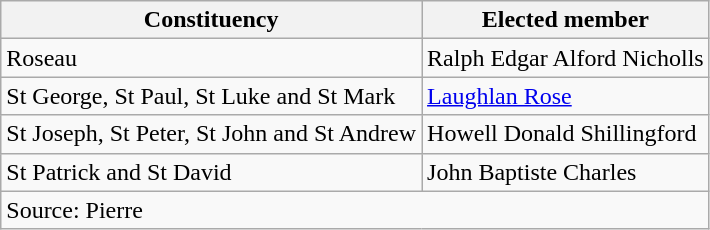<table class=wikitable>
<tr>
<th>Constituency</th>
<th>Elected member</th>
</tr>
<tr>
<td>Roseau</td>
<td>Ralph Edgar Alford Nicholls</td>
</tr>
<tr>
<td>St George, St Paul, St Luke and St Mark</td>
<td><a href='#'>Laughlan Rose</a></td>
</tr>
<tr>
<td>St Joseph, St Peter, St John and St Andrew</td>
<td>Howell Donald Shillingford</td>
</tr>
<tr>
<td>St Patrick and St David</td>
<td>John Baptiste Charles</td>
</tr>
<tr>
<td colspan=2>Source: Pierre</td>
</tr>
</table>
